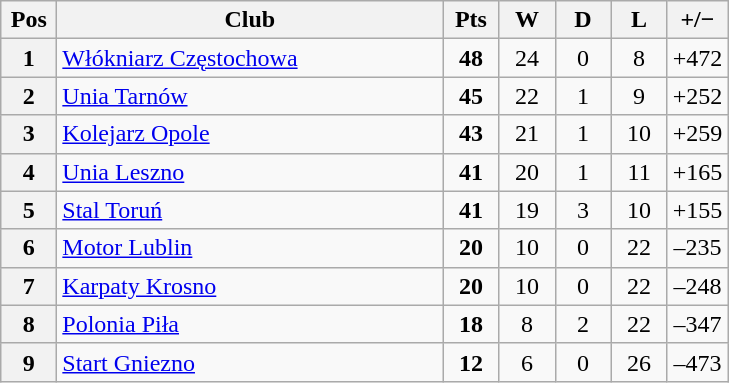<table class="wikitable">
<tr>
<th width=30>Pos</th>
<th width=250>Club</th>
<th width=30>Pts</th>
<th width=30>W</th>
<th width=30>D</th>
<th width=30>L</th>
<th width=30>+/−</th>
</tr>
<tr align=center >
<th>1</th>
<td align=left><a href='#'>Włókniarz Częstochowa</a></td>
<td><strong>48</strong></td>
<td>24</td>
<td>0</td>
<td>8</td>
<td>+472</td>
</tr>
<tr align=center>
<th>2</th>
<td align=left><a href='#'>Unia Tarnów</a></td>
<td><strong>45</strong></td>
<td>22</td>
<td>1</td>
<td>9</td>
<td>+252</td>
</tr>
<tr align=center>
<th>3</th>
<td align=left><a href='#'>Kolejarz Opole</a></td>
<td><strong>43</strong></td>
<td>21</td>
<td>1</td>
<td>10</td>
<td>+259</td>
</tr>
<tr align=center>
<th>4</th>
<td align=left><a href='#'>Unia Leszno</a></td>
<td><strong>41</strong></td>
<td>20</td>
<td>1</td>
<td>11</td>
<td>+165</td>
</tr>
<tr align=center>
<th>5</th>
<td align=left><a href='#'>Stal Toruń</a></td>
<td><strong>41</strong></td>
<td>19</td>
<td>3</td>
<td>10</td>
<td>+155</td>
</tr>
<tr align=center>
<th>6</th>
<td align=left><a href='#'>Motor Lublin</a></td>
<td><strong>20</strong></td>
<td>10</td>
<td>0</td>
<td>22</td>
<td>–235</td>
</tr>
<tr align=center>
<th>7</th>
<td align=left><a href='#'>Karpaty Krosno</a></td>
<td><strong>20</strong></td>
<td>10</td>
<td>0</td>
<td>22</td>
<td>–248</td>
</tr>
<tr align=center>
<th>8</th>
<td align=left><a href='#'>Polonia Piła</a></td>
<td><strong>18</strong></td>
<td>8</td>
<td>2</td>
<td>22</td>
<td>–347</td>
</tr>
<tr align=center>
<th>9</th>
<td align=left><a href='#'>Start Gniezno</a></td>
<td><strong>12</strong></td>
<td>6</td>
<td>0</td>
<td>26</td>
<td>–473</td>
</tr>
</table>
